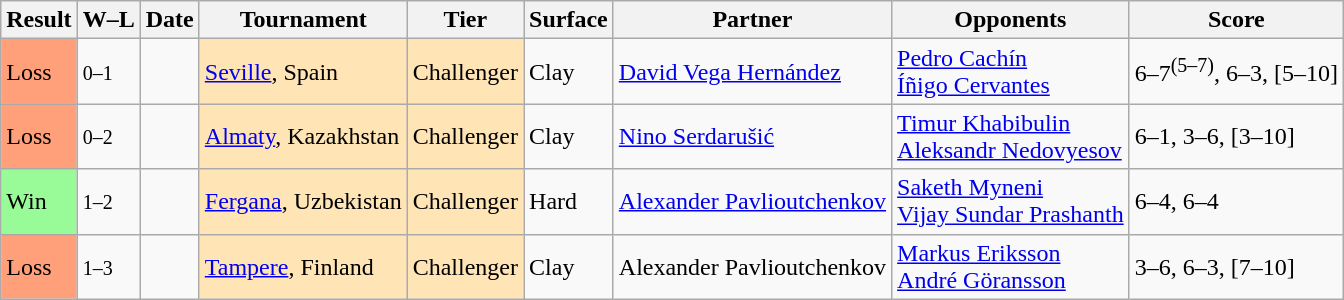<table class="sortable wikitable">
<tr>
<th>Result</th>
<th class="unsortable">W–L</th>
<th>Date</th>
<th>Tournament</th>
<th>Tier</th>
<th>Surface</th>
<th>Partner</th>
<th>Opponents</th>
<th class="unsortable">Score</th>
</tr>
<tr>
<td bgcolor=ffa07a>Loss</td>
<td><small>0–1</small></td>
<td><a href='#'></a></td>
<td style="background:moccasin;"><a href='#'>Seville</a>, Spain</td>
<td style="background:moccasin;">Challenger</td>
<td>Clay</td>
<td> <a href='#'>David Vega Hernández</a></td>
<td> <a href='#'>Pedro Cachín</a><br> <a href='#'>Íñigo Cervantes</a></td>
<td>6–7<sup>(5–7)</sup>, 6–3, [5–10]</td>
</tr>
<tr>
<td bgcolor=ffa07a>Loss</td>
<td><small>0–2</small></td>
<td><a href='#'></a></td>
<td style="background:moccasin;"><a href='#'>Almaty</a>, Kazakhstan</td>
<td style="background:moccasin;">Challenger</td>
<td>Clay</td>
<td> <a href='#'>Nino Serdarušić</a></td>
<td> <a href='#'>Timur Khabibulin</a><br> <a href='#'>Aleksandr Nedovyesov</a></td>
<td>6–1, 3–6, [3–10]</td>
</tr>
<tr>
<td bgcolor=98fb98>Win</td>
<td><small>1–2</small></td>
<td><a href='#'></a></td>
<td style="background:moccasin;"><a href='#'>Fergana</a>, Uzbekistan</td>
<td style="background:moccasin;">Challenger</td>
<td>Hard</td>
<td> <a href='#'>Alexander Pavlioutchenkov</a></td>
<td> <a href='#'>Saketh Myneni</a><br> <a href='#'>Vijay Sundar Prashanth</a></td>
<td>6–4, 6–4</td>
</tr>
<tr>
<td bgcolor=ffa07a>Loss</td>
<td><small>1–3</small></td>
<td><a href='#'></a></td>
<td style="background:moccasin;"><a href='#'>Tampere</a>, Finland</td>
<td style="background:moccasin;">Challenger</td>
<td>Clay</td>
<td> Alexander Pavlioutchenkov</td>
<td> <a href='#'>Markus Eriksson</a><br> <a href='#'>André Göransson</a></td>
<td>3–6, 6–3, [7–10]</td>
</tr>
</table>
